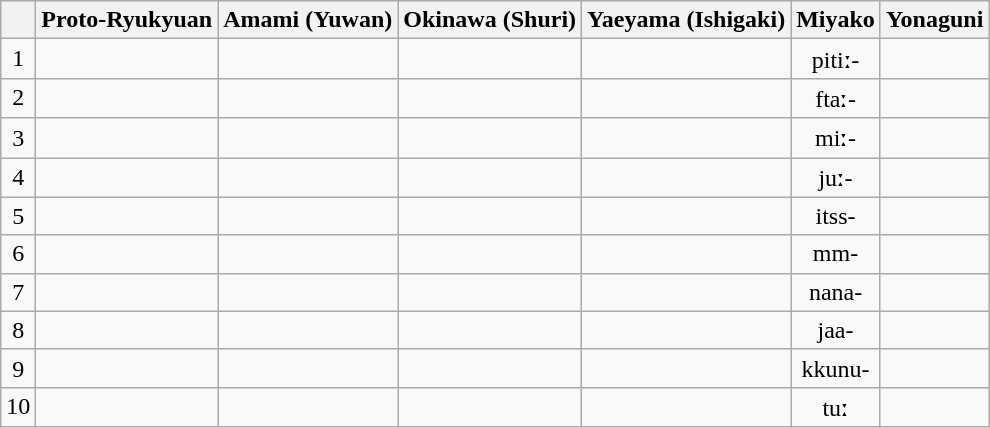<table class="wikitable" style="text-align: center;">
<tr>
<th></th>
<th>Proto-Ryukyuan</th>
<th>Amami (Yuwan)</th>
<th>Okinawa (Shuri)</th>
<th>Yaeyama (Ishigaki)</th>
<th>Miyako</th>
<th>Yonaguni</th>
</tr>
<tr>
<td>1</td>
<td></td>
<td></td>
<td></td>
<td></td>
<td>pitiː-</td>
<td></td>
</tr>
<tr>
<td>2</td>
<td></td>
<td></td>
<td></td>
<td></td>
<td>ftaː-</td>
<td></td>
</tr>
<tr>
<td>3</td>
<td></td>
<td></td>
<td></td>
<td></td>
<td>miː-</td>
<td></td>
</tr>
<tr>
<td>4</td>
<td></td>
<td></td>
<td></td>
<td></td>
<td>juː-</td>
<td></td>
</tr>
<tr>
<td>5</td>
<td></td>
<td></td>
<td></td>
<td></td>
<td>itss-</td>
<td></td>
</tr>
<tr>
<td>6</td>
<td></td>
<td></td>
<td></td>
<td></td>
<td>mm-</td>
<td></td>
</tr>
<tr>
<td>7</td>
<td></td>
<td></td>
<td></td>
<td></td>
<td>nana-</td>
<td></td>
</tr>
<tr>
<td>8</td>
<td></td>
<td></td>
<td></td>
<td></td>
<td>jaa-</td>
<td></td>
</tr>
<tr>
<td>9</td>
<td></td>
<td></td>
<td></td>
<td></td>
<td>kkunu-</td>
<td></td>
</tr>
<tr>
<td>10</td>
<td></td>
<td></td>
<td></td>
<td></td>
<td>tuː</td>
<td></td>
</tr>
</table>
